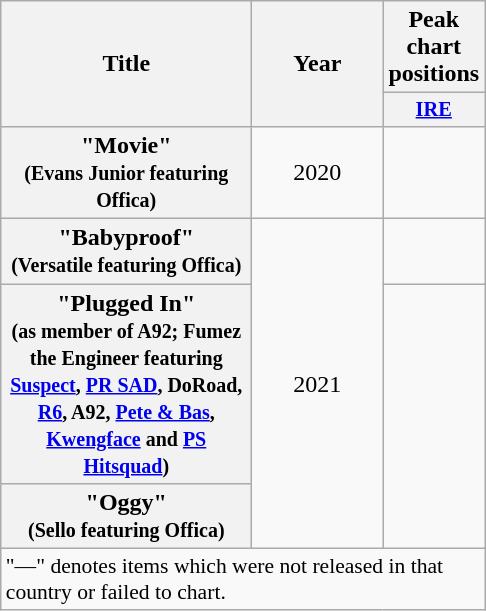<table class="wikitable plainrowheaders">
<tr>
<th scope="col" rowspan="2" style="width:10em;">Title</th>
<th scope="col" rowspan="2" style="width:5em;align:center;">Year</th>
<th scope="col" colspan="1">Peak chart positions</th>
</tr>
<tr>
<th scope="col" style="width:3em;font-size:85%;"><a href='#'>IRE</a><br></th>
</tr>
<tr>
<th scope="row">"Movie"<br><small>(Evans Junior featuring Offica)</small></th>
<td rowspan="1" style="text-align:center;">2020</td>
<td></td>
</tr>
<tr>
<th scope="row">"Babyproof"<br><small>(Versatile featuring Offica)</small></th>
<td rowspan="3" style="text-align:center;">2021</td>
<td></td>
</tr>
<tr>
<th scope="row">"Plugged In"<br><small>(as member of A92; Fumez the Engineer featuring <a href='#'>Suspect</a>, <a href='#'>PR SAD</a>, DoRoad, <a href='#'>R6</a>, A92, <a href='#'>Pete & Bas</a>, <a href='#'>Kwengface</a> and <a href='#'>PS Hitsquad</a>)</small></th>
<td rowspan="2"></td>
</tr>
<tr>
<th scope="row">"Oggy"<br><small>(Sello featuring Offica)</small></th>
</tr>
<tr>
<td colspan="3" style="font-size:90%;">"—" denotes items which were not released in that country or failed to chart.</td>
</tr>
</table>
